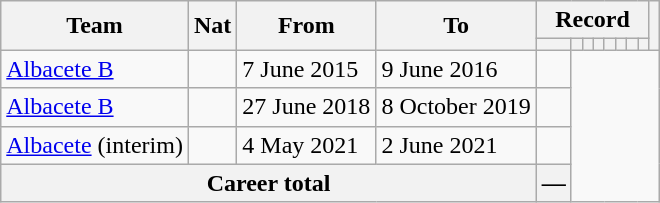<table class="wikitable" style="text-align: center">
<tr>
<th rowspan="2">Team</th>
<th rowspan="2">Nat</th>
<th rowspan="2">From</th>
<th rowspan="2">To</th>
<th colspan="8">Record</th>
<th rowspan=2></th>
</tr>
<tr>
<th></th>
<th></th>
<th></th>
<th></th>
<th></th>
<th></th>
<th></th>
<th></th>
</tr>
<tr>
<td align="left"><a href='#'>Albacete B</a></td>
<td></td>
<td align=left>7 June 2015</td>
<td align=left>9 June 2016<br></td>
<td></td>
</tr>
<tr>
<td align="left"><a href='#'>Albacete B</a></td>
<td></td>
<td align=left>27 June 2018</td>
<td align=left>8 October 2019<br></td>
<td></td>
</tr>
<tr>
<td align="left"><a href='#'>Albacete</a> (interim)</td>
<td></td>
<td align=left>4 May 2021</td>
<td align=left>2 June 2021<br></td>
<td></td>
</tr>
<tr>
<th colspan=4>Career total<br></th>
<th>—</th>
</tr>
</table>
